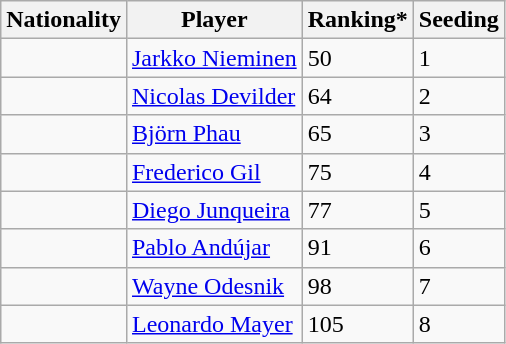<table class="wikitable" border="1">
<tr>
<th>Nationality</th>
<th>Player</th>
<th>Ranking*</th>
<th>Seeding</th>
</tr>
<tr>
<td></td>
<td><a href='#'>Jarkko Nieminen</a></td>
<td>50</td>
<td>1</td>
</tr>
<tr>
<td></td>
<td><a href='#'>Nicolas Devilder</a></td>
<td>64</td>
<td>2</td>
</tr>
<tr>
<td></td>
<td><a href='#'>Björn Phau</a></td>
<td>65</td>
<td>3</td>
</tr>
<tr>
<td></td>
<td><a href='#'>Frederico Gil</a></td>
<td>75</td>
<td>4</td>
</tr>
<tr>
<td></td>
<td><a href='#'>Diego Junqueira</a></td>
<td>77</td>
<td>5</td>
</tr>
<tr>
<td></td>
<td><a href='#'>Pablo Andújar</a></td>
<td>91</td>
<td>6</td>
</tr>
<tr>
<td></td>
<td><a href='#'>Wayne Odesnik</a></td>
<td>98</td>
<td>7</td>
</tr>
<tr>
<td></td>
<td><a href='#'>Leonardo Mayer</a></td>
<td>105</td>
<td>8</td>
</tr>
</table>
